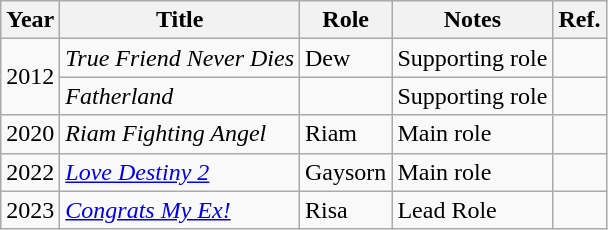<table class="wikitable">
<tr>
<th>Year</th>
<th>Title</th>
<th>Role</th>
<th>Notes</th>
<th>Ref.</th>
</tr>
<tr>
<td rowspan="2">2012</td>
<td><em>True Friend Never Dies</em></td>
<td>Dew</td>
<td>Supporting role</td>
<td></td>
</tr>
<tr>
<td><em>Fatherland</em></td>
<td></td>
<td>Supporting role</td>
<td></td>
</tr>
<tr>
<td>2020</td>
<td><em>Riam Fighting Angel</em></td>
<td>Riam</td>
<td>Main role</td>
<td></td>
</tr>
<tr>
<td>2022</td>
<td><em><a href='#'>Love Destiny 2</a></em></td>
<td>Gaysorn</td>
<td>Main role</td>
<td></td>
</tr>
<tr>
<td>2023</td>
<td><em><a href='#'>Congrats My Ex!</a></em></td>
<td>Risa</td>
<td>Lead Role</td>
<td></td>
</tr>
</table>
